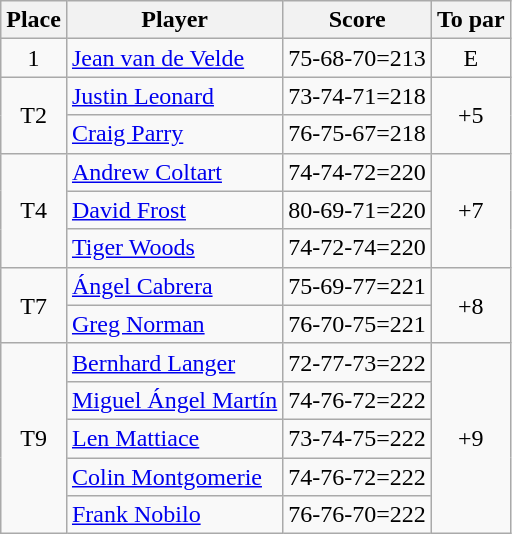<table class="wikitable">
<tr>
<th>Place</th>
<th>Player</th>
<th>Score</th>
<th>To par</th>
</tr>
<tr>
<td align=center>1</td>
<td> <a href='#'>Jean van de Velde</a></td>
<td align=center>75-68-70=213</td>
<td align=center>E</td>
</tr>
<tr>
<td rowspan="2" align=center>T2</td>
<td> <a href='#'>Justin Leonard</a></td>
<td align=center>73-74-71=218</td>
<td rowspan="2" align=center>+5</td>
</tr>
<tr>
<td> <a href='#'>Craig Parry</a></td>
<td align=center>76-75-67=218</td>
</tr>
<tr>
<td rowspan="3" align=center>T4</td>
<td> <a href='#'>Andrew Coltart</a></td>
<td align=center>74-74-72=220</td>
<td rowspan="3" align=center>+7</td>
</tr>
<tr>
<td> <a href='#'>David Frost</a></td>
<td align=center>80-69-71=220</td>
</tr>
<tr>
<td> <a href='#'>Tiger Woods</a></td>
<td align=center>74-72-74=220</td>
</tr>
<tr>
<td rowspan="2" align=center>T7</td>
<td> <a href='#'>Ángel Cabrera</a></td>
<td align="center">75-69-77=221</td>
<td rowspan="2" align=center>+8</td>
</tr>
<tr>
<td> <a href='#'>Greg Norman</a></td>
<td align=center>76-70-75=221</td>
</tr>
<tr>
<td rowspan="5" align=center>T9</td>
<td> <a href='#'>Bernhard Langer</a></td>
<td align=center>72-77-73=222</td>
<td rowspan="5" align=center>+9</td>
</tr>
<tr>
<td> <a href='#'>Miguel Ángel Martín</a></td>
<td align=center>74-76-72=222</td>
</tr>
<tr>
<td> <a href='#'>Len Mattiace</a></td>
<td align=center>73-74-75=222</td>
</tr>
<tr>
<td> <a href='#'>Colin Montgomerie</a></td>
<td align=center>74-76-72=222</td>
</tr>
<tr>
<td> <a href='#'>Frank Nobilo</a></td>
<td align=center>76-76-70=222</td>
</tr>
</table>
